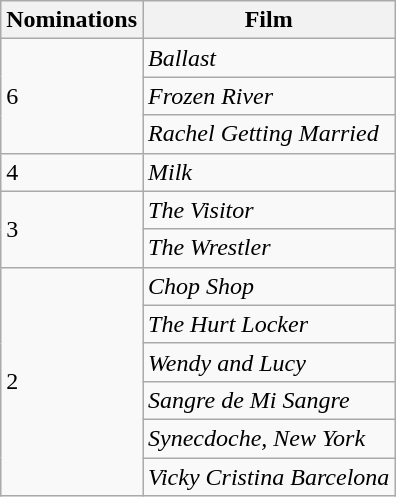<table class="wikitable">
<tr>
<th>Nominations</th>
<th>Film</th>
</tr>
<tr>
<td rowspan="3">6</td>
<td><em>Ballast</em></td>
</tr>
<tr>
<td><em>Frozen River</em></td>
</tr>
<tr>
<td><em>Rachel Getting Married</em></td>
</tr>
<tr>
<td>4</td>
<td><em>Milk</em></td>
</tr>
<tr>
<td rowspan="2">3</td>
<td><em>The Visitor</em></td>
</tr>
<tr>
<td><em>The Wrestler</em></td>
</tr>
<tr>
<td rowspan="6">2</td>
<td><em>Chop Shop</em></td>
</tr>
<tr>
<td><em>The Hurt Locker</em></td>
</tr>
<tr>
<td><em>Wendy and Lucy</em></td>
</tr>
<tr>
<td><em>Sangre de Mi Sangre</em></td>
</tr>
<tr>
<td><em>Synecdoche, New York</em></td>
</tr>
<tr>
<td><em>Vicky Cristina Barcelona</em></td>
</tr>
</table>
